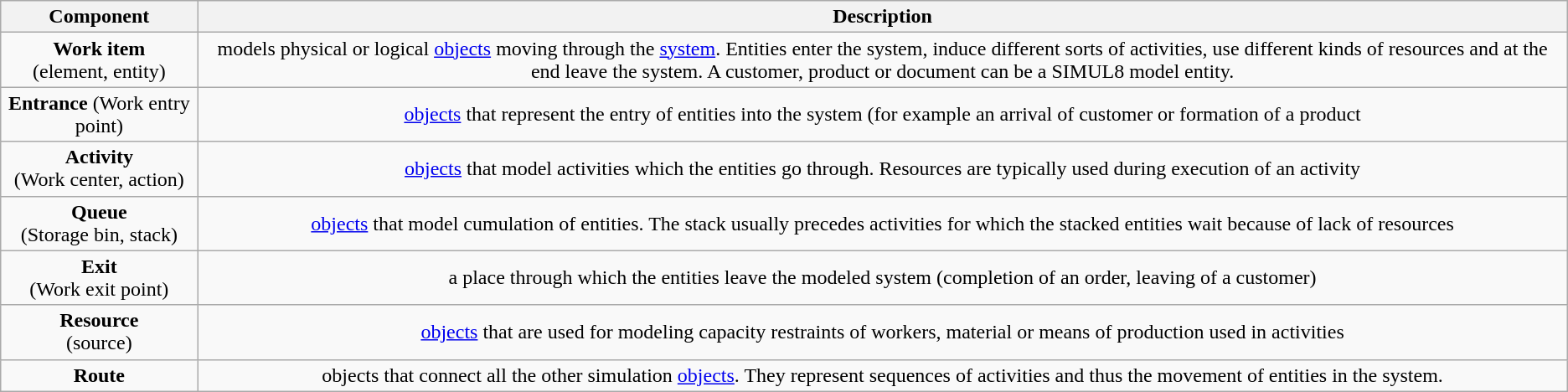<table class="wikitable">
<tr style="text-align:center;">
<th>Component</th>
<th>Description</th>
</tr>
<tr style="text-align:center;">
<td><strong>Work item</strong><br>(element, entity)</td>
<td>models physical or logical <a href='#'>objects</a> moving through the <a href='#'>system</a>. Entities enter the system, induce different sorts of activities, use different kinds of resources and at the end leave the system. A customer, product or document can be a SIMUL8 model entity.</td>
</tr>
<tr style="text-align:center;">
<td><strong>Entrance</strong> (Work entry point)</td>
<td><a href='#'>objects</a> that represent the entry of entities into the system (for example an arrival of customer or formation of a product</td>
</tr>
<tr style="text-align:center;">
<td><strong>Activity</strong><br>(Work center, action)</td>
<td><a href='#'>objects</a> that model activities which the entities go through. Resources are typically used during execution of an activity</td>
</tr>
<tr style="text-align:center;">
<td><strong>Queue</strong><br>(Storage bin, stack)</td>
<td><a href='#'>objects</a> that model cumulation of entities. The stack usually precedes activities for which the stacked entities wait because of lack of resources</td>
</tr>
<tr style="text-align:center;">
<td><strong>Exit</strong><br>(Work exit point)</td>
<td>a place through which the entities leave the modeled system (completion of an order, leaving of a customer)</td>
</tr>
<tr style="text-align:center;">
<td><strong>Resource</strong><br>(source)</td>
<td><a href='#'>objects</a> that are used for modeling capacity restraints of workers, material or means of production used in activities</td>
</tr>
<tr style="text-align:center;">
<td><strong>Route</strong></td>
<td>objects that connect all the other simulation <a href='#'>objects</a>. They represent sequences of activities and thus the movement of entities in the system.</td>
</tr>
</table>
